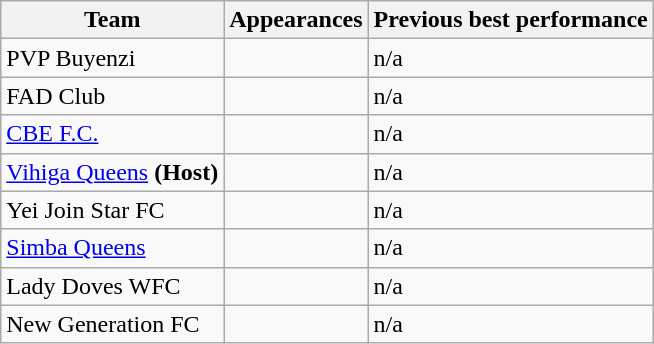<table class="wikitable sortable" style="text-align: left;">
<tr>
<th>Team</th>
<th>Appearances</th>
<th>Previous best performance</th>
</tr>
<tr>
<td> PVP Buyenzi</td>
<td></td>
<td>n/a</td>
</tr>
<tr>
<td> FAD Club</td>
<td></td>
<td>n/a</td>
</tr>
<tr>
<td> <a href='#'>CBE F.C.</a></td>
<td></td>
<td>n/a</td>
</tr>
<tr>
<td> <a href='#'>Vihiga Queens</a> <strong>(Host)</strong></td>
<td></td>
<td>n/a</td>
</tr>
<tr>
<td> Yei Join Star FC</td>
<td></td>
<td>n/a</td>
</tr>
<tr>
<td> <a href='#'>Simba Queens</a></td>
<td></td>
<td>n/a</td>
</tr>
<tr>
<td> Lady Doves WFC</td>
<td></td>
<td>n/a</td>
</tr>
<tr>
<td> New Generation FC</td>
<td></td>
<td>n/a</td>
</tr>
</table>
